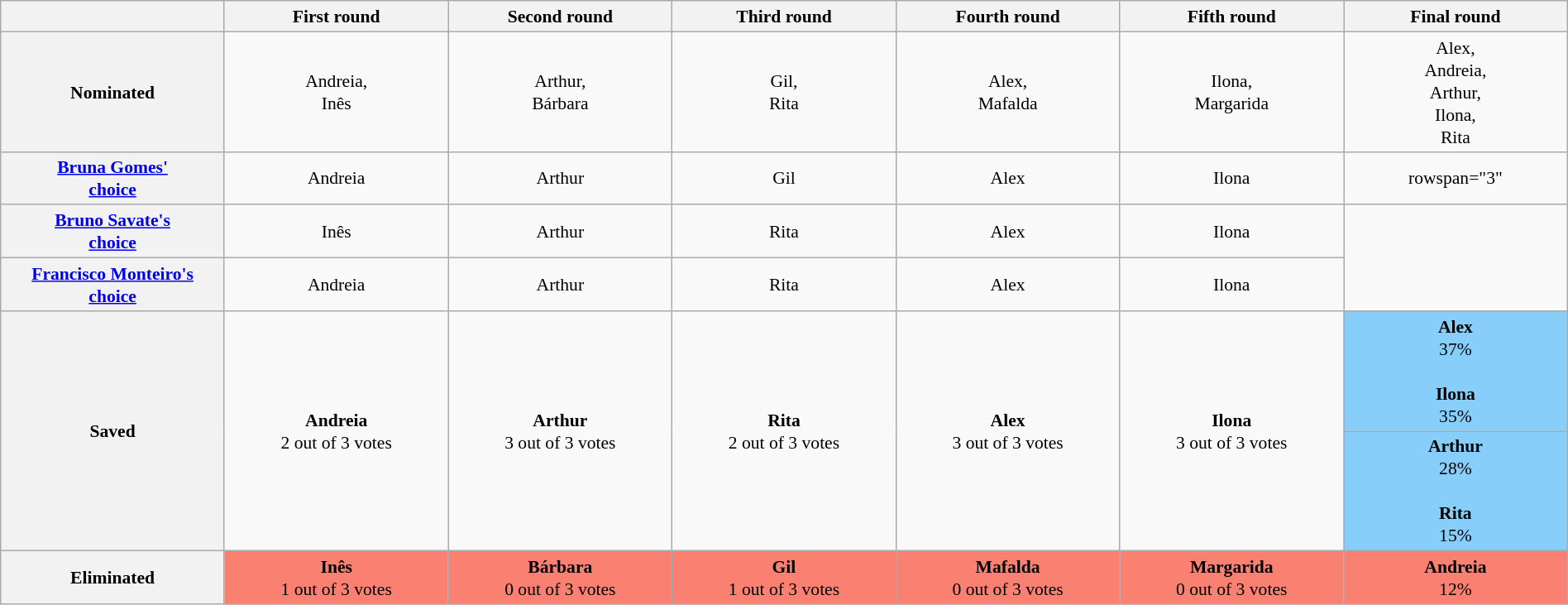<table class="wikitable" style="width:100%; text-align:center; font-size:90%; line-height:18px">
<tr>
<th style="width:10%"></th>
<th style="width:10%">First round<br></th>
<th style="width:10%">Second round<br></th>
<th style="width:10%">Third round<br></th>
<th style="width:10%">Fourth round<br></th>
<th style="width:10%">Fifth round<br></th>
<th style="width:10%">Final round<br></th>
</tr>
<tr>
<th>Nominated</th>
<td>Andreia,<br>Inês</td>
<td>Arthur,<br>Bárbara</td>
<td>Gil,<br>Rita</td>
<td>Alex,<br>Mafalda</td>
<td>Ilona,<br>Margarida</td>
<td>Alex,<br>Andreia,<br>Arthur,<br>Ilona,<br>Rita</td>
</tr>
<tr>
<th><a href='#'>Bruna Gomes'<br>choice</a></th>
<td>Andreia</td>
<td>Arthur</td>
<td>Gil</td>
<td>Alex</td>
<td>Ilona</td>
<td>rowspan="3" </td>
</tr>
<tr>
<th><a href='#'>Bruno Savate's<br>choice</a></th>
<td>Inês</td>
<td>Arthur</td>
<td>Rita</td>
<td>Alex</td>
<td>Ilona</td>
</tr>
<tr>
<th><a href='#'>Francisco Monteiro's<br>choice</a></th>
<td>Andreia</td>
<td>Arthur</td>
<td>Rita</td>
<td>Alex</td>
<td>Ilona</td>
</tr>
<tr>
<th rowspan="2">Saved</th>
<td rowspan="2"><strong>Andreia</strong><br>2 out of 3 votes<br></td>
<td rowspan="2"><strong>Arthur</strong><br>3 out of 3 votes<br></td>
<td rowspan="2"><strong>Rita</strong><br>2 out of 3 votes<br></td>
<td rowspan="2"><strong>Alex</strong><br>3 out of 3 votes<br></td>
<td rowspan="2"><strong>Ilona</strong><br>3 out of 3 votes<br></td>
<td style="background:#87CEFA"><strong>Alex</strong><br>37%<br><br><strong>Ilona</strong><br>35%<br></td>
</tr>
<tr>
<td style="background:#87CEFA"><strong>Arthur</strong><br>28%<br><br><strong>Rita</strong><br>15%<br></td>
</tr>
<tr>
<th>Eliminated</th>
<td style="background: salmon"><strong>Inês</strong><br>1 out of 3 votes<br></td>
<td style="background: salmon"><strong>Bárbara</strong><br>0 out of 3 votes<br></td>
<td style="background: salmon"><strong>Gil</strong><br>1 out of 3 votes<br></td>
<td style="background: salmon"><strong>Mafalda</strong><br>0 out of 3 votes<br></td>
<td style="background: salmon"><strong>Margarida</strong><br>0 out of 3 votes<br></td>
<td style="background: salmon"><strong>Andreia</strong><br>12%<br></td>
</tr>
</table>
